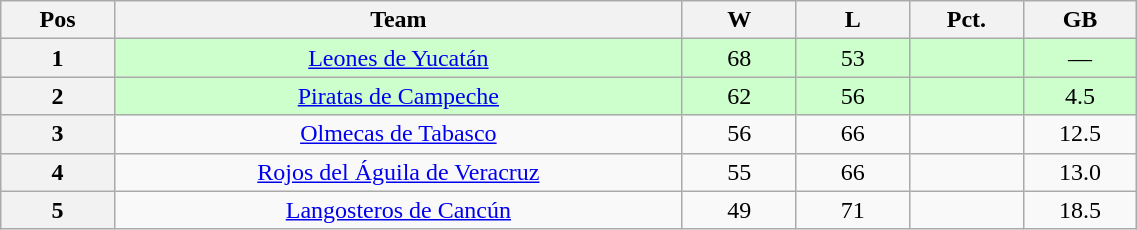<table class="wikitable plainrowheaders" width="60%" style="text-align:center;">
<tr>
<th scope="col" width="5%">Pos</th>
<th scope="col" width="25%">Team</th>
<th scope="col" width="5%">W</th>
<th scope="col" width="5%">L</th>
<th scope="col" width="5%">Pct.</th>
<th scope="col" width="5%">GB</th>
</tr>
<tr style="background-color:#ccffcc;">
<th>1</th>
<td><a href='#'>Leones de Yucatán</a></td>
<td>68</td>
<td>53</td>
<td></td>
<td>—</td>
</tr>
<tr style="background-color:#ccffcc;">
<th>2</th>
<td><a href='#'>Piratas de Campeche</a></td>
<td>62</td>
<td>56</td>
<td></td>
<td>4.5</td>
</tr>
<tr>
<th>3</th>
<td><a href='#'>Olmecas de Tabasco</a></td>
<td>56</td>
<td>66</td>
<td></td>
<td>12.5</td>
</tr>
<tr>
<th>4</th>
<td><a href='#'>Rojos del Águila de Veracruz</a></td>
<td>55</td>
<td>66</td>
<td></td>
<td>13.0</td>
</tr>
<tr>
<th>5</th>
<td><a href='#'>Langosteros de Cancún</a></td>
<td>49</td>
<td>71</td>
<td></td>
<td>18.5</td>
</tr>
</table>
